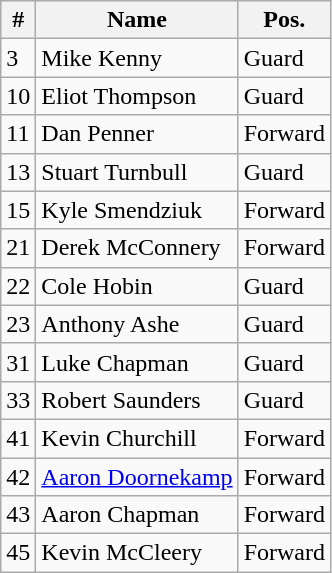<table class="wikitable">
<tr>
<th>#</th>
<th>Name</th>
<th>Pos.</th>
</tr>
<tr>
<td>3</td>
<td>Mike Kenny</td>
<td>Guard</td>
</tr>
<tr>
<td>10</td>
<td>Eliot Thompson</td>
<td>Guard</td>
</tr>
<tr>
<td>11</td>
<td>Dan Penner</td>
<td>Forward</td>
</tr>
<tr>
<td>13</td>
<td>Stuart Turnbull</td>
<td>Guard</td>
</tr>
<tr>
<td>15</td>
<td>Kyle Smendziuk</td>
<td>Forward</td>
</tr>
<tr>
<td>21</td>
<td>Derek McConnery</td>
<td>Forward</td>
</tr>
<tr>
<td>22</td>
<td>Cole Hobin</td>
<td>Guard</td>
</tr>
<tr>
<td>23</td>
<td>Anthony Ashe</td>
<td>Guard</td>
</tr>
<tr>
<td>31</td>
<td>Luke Chapman</td>
<td>Guard</td>
</tr>
<tr>
<td>33</td>
<td>Robert Saunders</td>
<td>Guard</td>
</tr>
<tr>
<td>41</td>
<td>Kevin Churchill</td>
<td>Forward</td>
</tr>
<tr>
<td>42</td>
<td><a href='#'>Aaron Doornekamp</a></td>
<td>Forward</td>
</tr>
<tr>
<td>43</td>
<td>Aaron Chapman</td>
<td>Forward</td>
</tr>
<tr>
<td>45</td>
<td>Kevin McCleery</td>
<td>Forward</td>
</tr>
</table>
